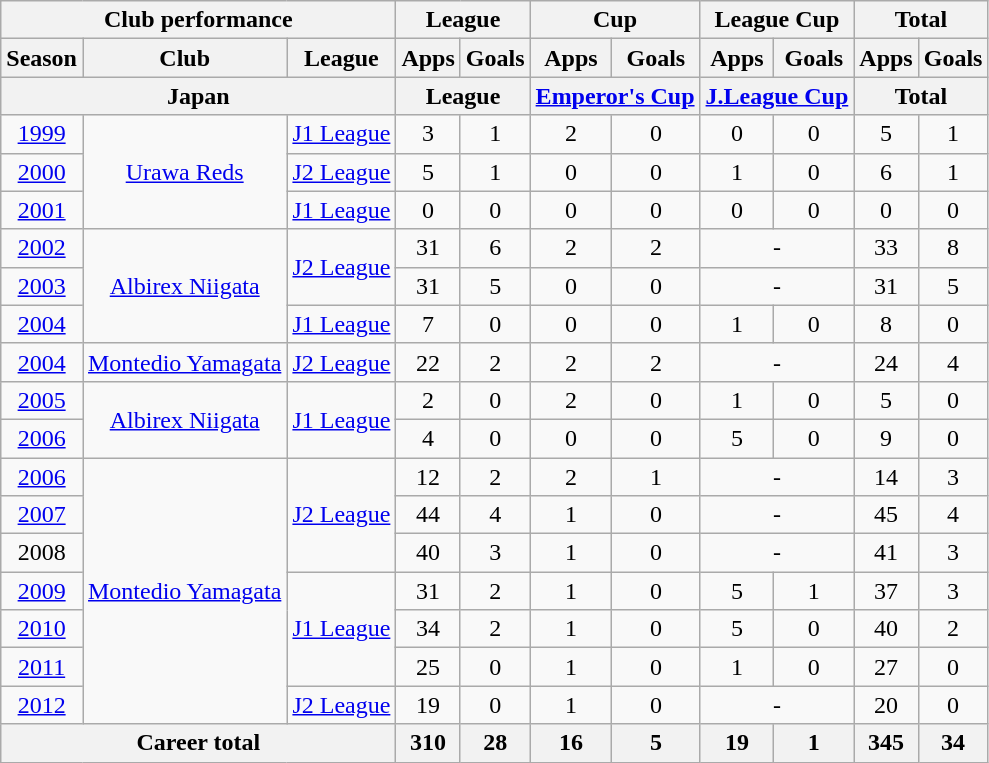<table class="wikitable" style="text-align:center">
<tr>
<th colspan=3>Club performance</th>
<th colspan=2>League</th>
<th colspan=2>Cup</th>
<th colspan=2>League Cup</th>
<th colspan=2>Total</th>
</tr>
<tr>
<th>Season</th>
<th>Club</th>
<th>League</th>
<th>Apps</th>
<th>Goals</th>
<th>Apps</th>
<th>Goals</th>
<th>Apps</th>
<th>Goals</th>
<th>Apps</th>
<th>Goals</th>
</tr>
<tr>
<th colspan=3>Japan</th>
<th colspan=2>League</th>
<th colspan=2><a href='#'>Emperor's Cup</a></th>
<th colspan=2><a href='#'>J.League Cup</a></th>
<th colspan=2>Total</th>
</tr>
<tr>
<td><a href='#'>1999</a></td>
<td rowspan="3"><a href='#'>Urawa Reds</a></td>
<td><a href='#'>J1 League</a></td>
<td>3</td>
<td>1</td>
<td>2</td>
<td>0</td>
<td>0</td>
<td>0</td>
<td>5</td>
<td>1</td>
</tr>
<tr>
<td><a href='#'>2000</a></td>
<td><a href='#'>J2 League</a></td>
<td>5</td>
<td>1</td>
<td>0</td>
<td>0</td>
<td>1</td>
<td>0</td>
<td>6</td>
<td>1</td>
</tr>
<tr>
<td><a href='#'>2001</a></td>
<td><a href='#'>J1 League</a></td>
<td>0</td>
<td>0</td>
<td>0</td>
<td>0</td>
<td>0</td>
<td>0</td>
<td>0</td>
<td>0</td>
</tr>
<tr>
<td><a href='#'>2002</a></td>
<td rowspan="3"><a href='#'>Albirex Niigata</a></td>
<td rowspan="2"><a href='#'>J2 League</a></td>
<td>31</td>
<td>6</td>
<td>2</td>
<td>2</td>
<td colspan="2">-</td>
<td>33</td>
<td>8</td>
</tr>
<tr>
<td><a href='#'>2003</a></td>
<td>31</td>
<td>5</td>
<td>0</td>
<td>0</td>
<td colspan="2">-</td>
<td>31</td>
<td>5</td>
</tr>
<tr>
<td><a href='#'>2004</a></td>
<td><a href='#'>J1 League</a></td>
<td>7</td>
<td>0</td>
<td>0</td>
<td>0</td>
<td>1</td>
<td>0</td>
<td>8</td>
<td>0</td>
</tr>
<tr>
<td><a href='#'>2004</a></td>
<td><a href='#'>Montedio Yamagata</a></td>
<td><a href='#'>J2 League</a></td>
<td>22</td>
<td>2</td>
<td>2</td>
<td>2</td>
<td colspan="2">-</td>
<td>24</td>
<td>4</td>
</tr>
<tr>
<td><a href='#'>2005</a></td>
<td rowspan="2"><a href='#'>Albirex Niigata</a></td>
<td rowspan="2"><a href='#'>J1 League</a></td>
<td>2</td>
<td>0</td>
<td>2</td>
<td>0</td>
<td>1</td>
<td>0</td>
<td>5</td>
<td>0</td>
</tr>
<tr>
<td><a href='#'>2006</a></td>
<td>4</td>
<td>0</td>
<td>0</td>
<td>0</td>
<td>5</td>
<td>0</td>
<td>9</td>
<td>0</td>
</tr>
<tr>
<td><a href='#'>2006</a></td>
<td rowspan="7"><a href='#'>Montedio Yamagata</a></td>
<td rowspan="3"><a href='#'>J2 League</a></td>
<td>12</td>
<td>2</td>
<td>2</td>
<td>1</td>
<td colspan="2">-</td>
<td>14</td>
<td>3</td>
</tr>
<tr>
<td><a href='#'>2007</a></td>
<td>44</td>
<td>4</td>
<td>1</td>
<td>0</td>
<td colspan="2">-</td>
<td>45</td>
<td>4</td>
</tr>
<tr>
<td>2008</td>
<td>40</td>
<td>3</td>
<td>1</td>
<td>0</td>
<td colspan="2">-</td>
<td>41</td>
<td>3</td>
</tr>
<tr>
<td><a href='#'>2009</a></td>
<td rowspan="3"><a href='#'>J1 League</a></td>
<td>31</td>
<td>2</td>
<td>1</td>
<td>0</td>
<td>5</td>
<td>1</td>
<td>37</td>
<td>3</td>
</tr>
<tr>
<td><a href='#'>2010</a></td>
<td>34</td>
<td>2</td>
<td>1</td>
<td>0</td>
<td>5</td>
<td>0</td>
<td>40</td>
<td>2</td>
</tr>
<tr>
<td><a href='#'>2011</a></td>
<td>25</td>
<td>0</td>
<td>1</td>
<td>0</td>
<td>1</td>
<td>0</td>
<td>27</td>
<td>0</td>
</tr>
<tr>
<td><a href='#'>2012</a></td>
<td><a href='#'>J2 League</a></td>
<td>19</td>
<td>0</td>
<td>1</td>
<td>0</td>
<td colspan="2">-</td>
<td>20</td>
<td>0</td>
</tr>
<tr>
<th colspan=3>Career total</th>
<th>310</th>
<th>28</th>
<th>16</th>
<th>5</th>
<th>19</th>
<th>1</th>
<th>345</th>
<th>34</th>
</tr>
</table>
